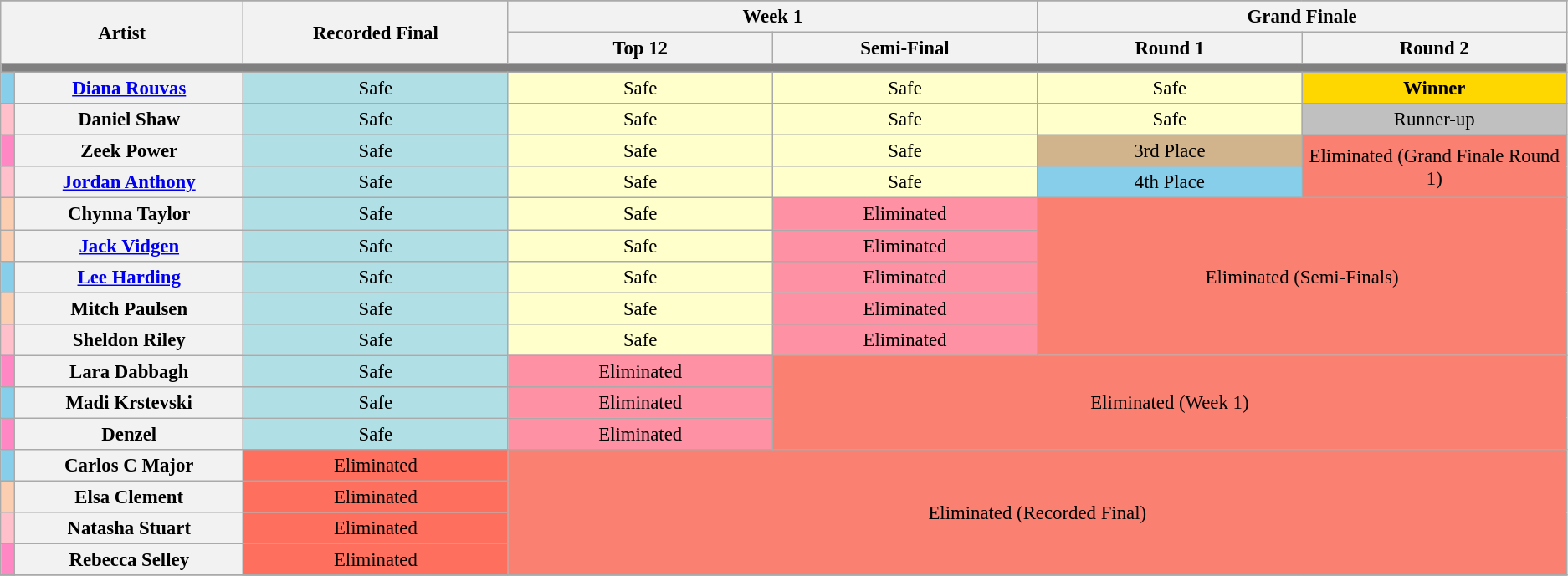<table class="wikitable"  style="text-align:center; font-size:95%; width:auto;">
<tr>
</tr>
<tr>
<th style="width:11%;" colspan="2" rowspan="2">Artist</th>
<th rowspan="2" style="width:12%;">Recorded Final</th>
<th Colspan="2" style="width:12%;">Week 1</th>
<th colspan="2" style="width:12%;">Grand Finale</th>
</tr>
<tr>
<th style="width:12%;">Top 12</th>
<th style="width:12%;">Semi-Final</th>
<th style="width:12%;">Round 1</th>
<th style="width:12%;">Round 2</th>
</tr>
<tr>
<th colspan="11" style="background:gray;"></th>
</tr>
<tr>
<th style="background:#87ceeb;"></th>
<th><a href='#'>Diana Rouvas</a></th>
<td style="background:#B0E0E6;">Safe</td>
<td style="background:#FFFFCC;">Safe</td>
<td style="background:#FFFFCC;">Safe</td>
<td style="background:#FFFFCC;">Safe</td>
<td style="background:gold;"><strong>Winner</strong></td>
</tr>
<tr>
<th style="background:pink;"></th>
<th>Daniel Shaw</th>
<td style="background:#B0E0E6;">Safe</td>
<td style="background:#FFFFCC;">Safe</td>
<td style="background:#FFFFCC;">Safe</td>
<td style="background:#FFFFCC;">Safe</td>
<td style="background:silver;">Runner-up</td>
</tr>
<tr>
<th style="background: #FF87C3"></th>
<th>Zeek Power</th>
<td style="background:#B0E0E6;">Safe</td>
<td style="background:#FFFFCC;">Safe</td>
<td style="background:#FFFFCC;">Safe</td>
<td style="background:tan;">3rd Place</td>
<td colspan="2" rowspan="2" style="background:salmon;">Eliminated (Grand Finale Round 1)</td>
</tr>
<tr>
<th style="background:pink;"></th>
<th><a href='#'>Jordan Anthony</a></th>
<td style="background:#B0E0E6;">Safe</td>
<td style="background:#FFFFCC;">Safe</td>
<td style="background:#FFFFCC;">Safe</td>
<td style="background:skyblue;">4th Place</td>
</tr>
<tr>
<th style="background:#FBCEB1;"></th>
<th>Chynna Taylor</th>
<td style="background:#B0E0E6;">Safe</td>
<td style="background:#FFFFCC;">Safe</td>
<td style="background:#FF91A4;">Eliminated</td>
<td colspan="5" rowspan="5" style="background:salmon;">Eliminated (Semi-Finals)</td>
</tr>
<tr>
<th style="background:#FBCEB1;"></th>
<th><a href='#'>Jack Vidgen</a></th>
<td style="background:#B0E0E6;">Safe</td>
<td style="background:#FFFFCC;">Safe</td>
<td style="background:#FF91A4;">Eliminated</td>
</tr>
<tr>
<th style="background:#87ceeb;"></th>
<th><a href='#'>Lee Harding</a></th>
<td style="background:#B0E0E6;">Safe</td>
<td style="background:#FFFFCC;">Safe</td>
<td style="background:#FF91A4;">Eliminated</td>
</tr>
<tr>
<th style="background:#FBCEB1;"></th>
<th>Mitch Paulsen</th>
<td style="background:#B0E0E6;">Safe</td>
<td style="background:#FFFFCC;">Safe</td>
<td style="background:#FF91A4;">Eliminated</td>
</tr>
<tr>
<th style="background:pink;"></th>
<th>Sheldon Riley</th>
<td style="background:#B0E0E6;">Safe</td>
<td style="background:#FFFFCC;">Safe</td>
<td style="background:#FF91A4;">Eliminated</td>
</tr>
<tr>
<th style="background: #FF87C3"></th>
<th>Lara Dabbagh</th>
<td style="background:#B0E0E6;">Safe</td>
<td style="background:#FF91A4;">Eliminated</td>
<td colspan="5" rowspan="3" style="background:salmon;">Eliminated (Week 1)</td>
</tr>
<tr>
<th style="background:#87ceeb;"></th>
<th>Madi Krstevski</th>
<td style="background:#B0E0E6;">Safe</td>
<td style="background:#FF91A4;">Eliminated</td>
</tr>
<tr>
<th style="background: #FF87C3"></th>
<th>Denzel</th>
<td style="background:#B0E0E6;">Safe</td>
<td style="background:#FF91A4;">Eliminated</td>
</tr>
<tr>
<th style="background:#87ceeb;"></th>
<th>Carlos C Major</th>
<td style="background:#FE6F5E;">Eliminated</td>
<td colspan="5" rowspan="4" style="background:salmon;">Eliminated (Recorded Final)</td>
</tr>
<tr>
<th style="background:#FBCEB1;"></th>
<th>Elsa Clement</th>
<td style="background:#FE6F5E;">Eliminated</td>
</tr>
<tr>
<th style="background:pink;"></th>
<th>Natasha Stuart</th>
<td style="background:#FE6F5E;">Eliminated</td>
</tr>
<tr>
<th style="background:#FF87C3"></th>
<th>Rebecca Selley</th>
<td style="background:#FE6F5E;">Eliminated</td>
</tr>
<tr>
</tr>
</table>
